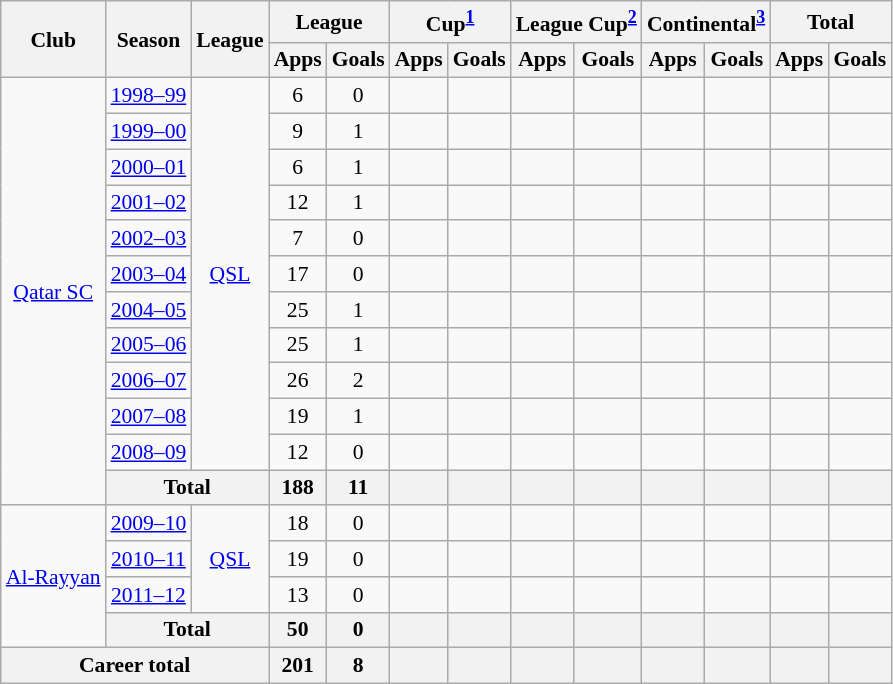<table class="wikitable" style="font-size:90%; text-align:center;">
<tr>
<th rowspan="2">Club</th>
<th rowspan="2">Season</th>
<th rowspan="2">League</th>
<th colspan="2">League</th>
<th colspan="2">Cup<sup><a href='#'>1</a></sup></th>
<th colspan="2">League Cup<sup><a href='#'>2</a></sup></th>
<th colspan="2">Continental<sup><a href='#'>3</a></sup></th>
<th colspan="2">Total</th>
</tr>
<tr>
<th>Apps</th>
<th>Goals</th>
<th>Apps</th>
<th>Goals</th>
<th>Apps</th>
<th>Goals</th>
<th>Apps</th>
<th>Goals</th>
<th>Apps</th>
<th>Goals</th>
</tr>
<tr>
<td rowspan="12"><a href='#'>Qatar SC</a></td>
<td><a href='#'>1998–99</a></td>
<td rowspan="11" valign="center"><a href='#'>QSL</a></td>
<td>6</td>
<td>0</td>
<td></td>
<td></td>
<td></td>
<td></td>
<td></td>
<td></td>
<td></td>
<td></td>
</tr>
<tr>
<td><a href='#'>1999–00</a></td>
<td>9</td>
<td>1</td>
<td></td>
<td></td>
<td></td>
<td></td>
<td></td>
<td></td>
<td></td>
<td></td>
</tr>
<tr>
<td><a href='#'>2000–01</a></td>
<td>6</td>
<td>1</td>
<td></td>
<td></td>
<td></td>
<td></td>
<td></td>
<td></td>
<td></td>
<td></td>
</tr>
<tr>
<td><a href='#'>2001–02</a></td>
<td>12</td>
<td>1</td>
<td></td>
<td></td>
<td></td>
<td></td>
<td></td>
<td></td>
<td></td>
<td></td>
</tr>
<tr>
<td><a href='#'>2002–03</a></td>
<td>7</td>
<td>0</td>
<td></td>
<td></td>
<td></td>
<td></td>
<td></td>
<td></td>
<td></td>
<td></td>
</tr>
<tr>
<td><a href='#'>2003–04</a></td>
<td>17</td>
<td>0</td>
<td></td>
<td></td>
<td></td>
<td></td>
<td></td>
<td></td>
<td></td>
<td></td>
</tr>
<tr>
<td><a href='#'>2004–05</a></td>
<td>25</td>
<td>1</td>
<td></td>
<td></td>
<td></td>
<td></td>
<td></td>
<td></td>
<td></td>
<td></td>
</tr>
<tr>
<td><a href='#'>2005–06</a></td>
<td>25</td>
<td>1</td>
<td></td>
<td></td>
<td></td>
<td></td>
<td></td>
<td></td>
<td></td>
<td></td>
</tr>
<tr>
<td><a href='#'>2006–07</a></td>
<td>26</td>
<td>2</td>
<td></td>
<td></td>
<td></td>
<td></td>
<td></td>
<td></td>
<td></td>
<td></td>
</tr>
<tr>
<td><a href='#'>2007–08</a></td>
<td>19</td>
<td>1</td>
<td></td>
<td></td>
<td></td>
<td></td>
<td></td>
<td></td>
<td></td>
<td></td>
</tr>
<tr>
<td><a href='#'>2008–09</a></td>
<td>12</td>
<td>0</td>
<td></td>
<td></td>
<td></td>
<td></td>
<td></td>
<td></td>
<td></td>
<td></td>
</tr>
<tr>
<th colspan="2">Total</th>
<th>188</th>
<th>11</th>
<th></th>
<th></th>
<th></th>
<th></th>
<th></th>
<th></th>
<th></th>
<th></th>
</tr>
<tr>
<td rowspan="4"><a href='#'>Al-Rayyan</a></td>
<td><a href='#'>2009–10</a></td>
<td rowspan="3" valign="center"><a href='#'>QSL</a></td>
<td>18</td>
<td>0</td>
<td></td>
<td></td>
<td></td>
<td></td>
<td></td>
<td></td>
<td></td>
<td></td>
</tr>
<tr>
<td><a href='#'>2010–11</a></td>
<td>19</td>
<td>0</td>
<td></td>
<td></td>
<td></td>
<td></td>
<td></td>
<td></td>
<td></td>
<td></td>
</tr>
<tr>
<td><a href='#'>2011–12</a></td>
<td>13</td>
<td>0</td>
<td></td>
<td></td>
<td></td>
<td></td>
<td></td>
<td></td>
<td></td>
<td></td>
</tr>
<tr>
<th colspan="2">Total</th>
<th>50</th>
<th>0</th>
<th></th>
<th></th>
<th></th>
<th></th>
<th></th>
<th></th>
<th></th>
<th></th>
</tr>
<tr>
<th colspan="3">Career total</th>
<th>201</th>
<th>8</th>
<th></th>
<th></th>
<th></th>
<th></th>
<th></th>
<th></th>
<th></th>
<th></th>
</tr>
</table>
